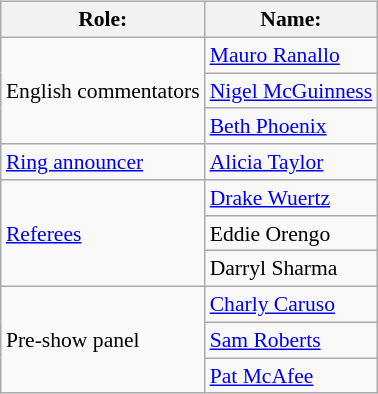<table class=wikitable style="font-size:90%; margin: 0.5em 0 0.5em 1em; float: right; clear: right;">
<tr>
<th>Role:</th>
<th>Name:</th>
</tr>
<tr>
<td rowspan=3>English commentators</td>
<td><a href='#'>Mauro Ranallo</a></td>
</tr>
<tr>
<td><a href='#'>Nigel McGuinness</a></td>
</tr>
<tr>
<td><a href='#'>Beth Phoenix</a></td>
</tr>
<tr>
<td rowspan=1><a href='#'>Ring announcer</a></td>
<td><a href='#'>Alicia Taylor</a></td>
</tr>
<tr>
<td rowspan=3><a href='#'>Referees</a></td>
<td><a href='#'>Drake Wuertz</a></td>
</tr>
<tr>
<td>Eddie Orengo</td>
</tr>
<tr>
<td>Darryl Sharma</td>
</tr>
<tr>
<td rowspan=3>Pre-show panel</td>
<td><a href='#'>Charly Caruso</a></td>
</tr>
<tr>
<td><a href='#'>Sam Roberts</a></td>
</tr>
<tr>
<td><a href='#'>Pat McAfee</a></td>
</tr>
</table>
